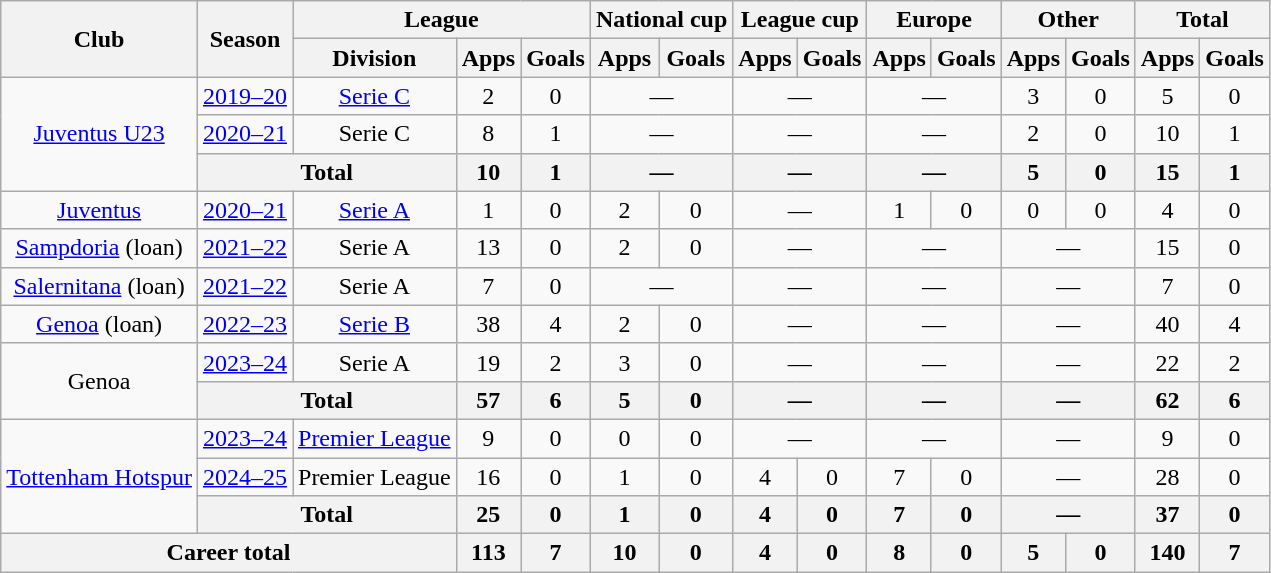<table class="wikitable" style="text-align: center;">
<tr>
<th rowspan="2">Club</th>
<th rowspan="2">Season</th>
<th colspan="3">League</th>
<th colspan="2">National cup</th>
<th colspan="2">League cup</th>
<th colspan="2">Europe</th>
<th colspan="2">Other</th>
<th colspan="2">Total</th>
</tr>
<tr>
<th>Division</th>
<th>Apps</th>
<th>Goals</th>
<th>Apps</th>
<th>Goals</th>
<th>Apps</th>
<th>Goals</th>
<th>Apps</th>
<th>Goals</th>
<th>Apps</th>
<th>Goals</th>
<th>Apps</th>
<th>Goals</th>
</tr>
<tr>
<td rowspan="3"><a href='#'>Juventus U23</a></td>
<td><a href='#'>2019–20</a></td>
<td><a href='#'>Serie C</a></td>
<td>2</td>
<td>0</td>
<td colspan="2">—</td>
<td colspan="2">—</td>
<td colspan="2">—</td>
<td>3</td>
<td>0</td>
<td>5</td>
<td>0</td>
</tr>
<tr>
<td><a href='#'>2020–21</a></td>
<td>Serie C</td>
<td>8</td>
<td>1</td>
<td colspan="2">—</td>
<td colspan="2">—</td>
<td colspan="2">—</td>
<td>2</td>
<td>0</td>
<td>10</td>
<td>1</td>
</tr>
<tr>
<th colspan="2">Total</th>
<th>10</th>
<th>1</th>
<th colspan="2">—</th>
<th colspan="2">—</th>
<th colspan="2">—</th>
<th>5</th>
<th>0</th>
<th>15</th>
<th>1</th>
</tr>
<tr>
<td><a href='#'>Juventus</a></td>
<td><a href='#'>2020–21</a></td>
<td><a href='#'>Serie A</a></td>
<td>1</td>
<td>0</td>
<td>2</td>
<td>0</td>
<td colspan="2">—</td>
<td>1</td>
<td>0</td>
<td>0</td>
<td>0</td>
<td>4</td>
<td>0</td>
</tr>
<tr>
<td><a href='#'>Sampdoria</a> (loan)</td>
<td><a href='#'>2021–22</a></td>
<td>Serie A</td>
<td>13</td>
<td>0</td>
<td>2</td>
<td>0</td>
<td colspan="2">—</td>
<td colspan="2">—</td>
<td colspan="2">—</td>
<td>15</td>
<td>0</td>
</tr>
<tr>
<td><a href='#'>Salernitana</a> (loan)</td>
<td><a href='#'>2021–22</a></td>
<td>Serie A</td>
<td>7</td>
<td>0</td>
<td colspan="2">—</td>
<td colspan="2">—</td>
<td colspan="2">—</td>
<td colspan="2">—</td>
<td>7</td>
<td>0</td>
</tr>
<tr>
<td><a href='#'>Genoa</a> (loan)</td>
<td><a href='#'>2022–23</a></td>
<td><a href='#'>Serie B</a></td>
<td>38</td>
<td>4</td>
<td>2</td>
<td>0</td>
<td colspan="2">—</td>
<td colspan="2">—</td>
<td colspan="2">—</td>
<td>40</td>
<td>4</td>
</tr>
<tr>
<td rowspan="2">Genoa</td>
<td><a href='#'>2023–24</a></td>
<td>Serie A</td>
<td>19</td>
<td>2</td>
<td>3</td>
<td>0</td>
<td colspan="2">—</td>
<td colspan="2">—</td>
<td colspan="2">—</td>
<td>22</td>
<td>2</td>
</tr>
<tr>
<th colspan="2">Total</th>
<th>57</th>
<th>6</th>
<th>5</th>
<th>0</th>
<th colspan="2">—</th>
<th colspan="2">—</th>
<th colspan="2">—</th>
<th>62</th>
<th>6</th>
</tr>
<tr>
<td rowspan="3"><a href='#'>Tottenham Hotspur</a></td>
<td><a href='#'>2023–24</a></td>
<td><a href='#'>Premier League</a></td>
<td>9</td>
<td>0</td>
<td>0</td>
<td>0</td>
<td colspan="2">—</td>
<td colspan="2">—</td>
<td colspan="2">—</td>
<td>9</td>
<td>0</td>
</tr>
<tr>
<td><a href='#'>2024–25</a></td>
<td>Premier League</td>
<td>16</td>
<td>0</td>
<td>1</td>
<td>0</td>
<td>4</td>
<td>0</td>
<td>7</td>
<td>0</td>
<td colspan="2">—</td>
<td>28</td>
<td>0</td>
</tr>
<tr>
<th colspan="2">Total</th>
<th>25</th>
<th>0</th>
<th>1</th>
<th>0</th>
<th>4</th>
<th>0</th>
<th>7</th>
<th>0</th>
<th colspan="2">—</th>
<th>37</th>
<th>0</th>
</tr>
<tr>
<th colspan="3">Career total</th>
<th>113</th>
<th>7</th>
<th>10</th>
<th>0</th>
<th>4</th>
<th>0</th>
<th>8</th>
<th>0</th>
<th>5</th>
<th>0</th>
<th>140</th>
<th>7</th>
</tr>
</table>
